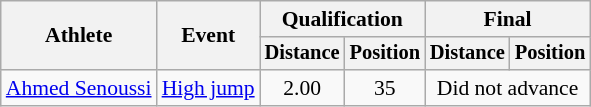<table class=wikitable style="font-size:90%">
<tr>
<th rowspan="2">Athlete</th>
<th rowspan="2">Event</th>
<th colspan="2">Qualification</th>
<th colspan="2">Final</th>
</tr>
<tr style="font-size:95%">
<th>Distance</th>
<th>Position</th>
<th>Distance</th>
<th>Position</th>
</tr>
<tr align=center>
<td align=left><a href='#'>Ahmed Senoussi</a></td>
<td align=left><a href='#'>High jump</a></td>
<td>2.00</td>
<td>35</td>
<td colspan=2>Did not advance</td>
</tr>
</table>
